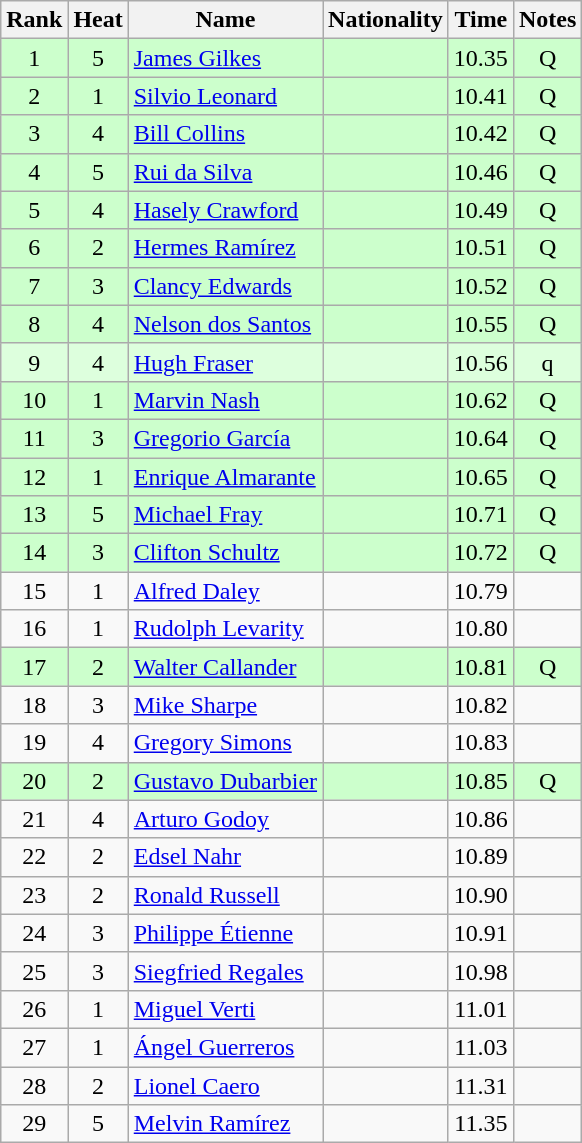<table class="wikitable sortable" style="text-align:center">
<tr>
<th>Rank</th>
<th>Heat</th>
<th>Name</th>
<th>Nationality</th>
<th>Time</th>
<th>Notes</th>
</tr>
<tr bgcolor=ccffcc>
<td>1</td>
<td>5</td>
<td align=left><a href='#'>James Gilkes</a></td>
<td align=left></td>
<td>10.35</td>
<td>Q</td>
</tr>
<tr bgcolor=ccffcc>
<td>2</td>
<td>1</td>
<td align=left><a href='#'>Silvio Leonard</a></td>
<td align=left></td>
<td>10.41</td>
<td>Q</td>
</tr>
<tr bgcolor=ccffcc>
<td>3</td>
<td>4</td>
<td align=left><a href='#'>Bill Collins</a></td>
<td align=left></td>
<td>10.42</td>
<td>Q</td>
</tr>
<tr bgcolor=ccffcc>
<td>4</td>
<td>5</td>
<td align=left><a href='#'>Rui da Silva</a></td>
<td align=left></td>
<td>10.46</td>
<td>Q</td>
</tr>
<tr bgcolor=ccffcc>
<td>5</td>
<td>4</td>
<td align=left><a href='#'>Hasely Crawford</a></td>
<td align=left></td>
<td>10.49</td>
<td>Q</td>
</tr>
<tr bgcolor=ccffcc>
<td>6</td>
<td>2</td>
<td align=left><a href='#'>Hermes Ramírez</a></td>
<td align=left></td>
<td>10.51</td>
<td>Q</td>
</tr>
<tr bgcolor=ccffcc>
<td>7</td>
<td>3</td>
<td align=left><a href='#'>Clancy Edwards</a></td>
<td align=left></td>
<td>10.52</td>
<td>Q</td>
</tr>
<tr bgcolor=ccffcc>
<td>8</td>
<td>4</td>
<td align=left><a href='#'>Nelson dos Santos</a></td>
<td align=left></td>
<td>10.55</td>
<td>Q</td>
</tr>
<tr bgcolor=ddffdd>
<td>9</td>
<td>4</td>
<td align=left><a href='#'>Hugh Fraser</a></td>
<td align=left></td>
<td>10.56</td>
<td>q</td>
</tr>
<tr bgcolor=ccffcc>
<td>10</td>
<td>1</td>
<td align=left><a href='#'>Marvin Nash</a></td>
<td align=left></td>
<td>10.62</td>
<td>Q</td>
</tr>
<tr bgcolor=ccffcc>
<td>11</td>
<td>3</td>
<td align=left><a href='#'>Gregorio García</a></td>
<td align=left></td>
<td>10.64</td>
<td>Q</td>
</tr>
<tr bgcolor=ccffcc>
<td>12</td>
<td>1</td>
<td align=left><a href='#'>Enrique Almarante</a></td>
<td align=left></td>
<td>10.65</td>
<td>Q</td>
</tr>
<tr bgcolor=ccffcc>
<td>13</td>
<td>5</td>
<td align=left><a href='#'>Michael Fray</a></td>
<td align=left></td>
<td>10.71</td>
<td>Q</td>
</tr>
<tr bgcolor=ccffcc>
<td>14</td>
<td>3</td>
<td align=left><a href='#'>Clifton Schultz</a></td>
<td align=left></td>
<td>10.72</td>
<td>Q</td>
</tr>
<tr>
<td>15</td>
<td>1</td>
<td align=left><a href='#'>Alfred Daley</a></td>
<td align=left></td>
<td>10.79</td>
<td></td>
</tr>
<tr>
<td>16</td>
<td>1</td>
<td align=left><a href='#'>Rudolph Levarity</a></td>
<td align=left></td>
<td>10.80</td>
<td></td>
</tr>
<tr bgcolor=ccffcc>
<td>17</td>
<td>2</td>
<td align=left><a href='#'>Walter Callander</a></td>
<td align=left></td>
<td>10.81</td>
<td>Q</td>
</tr>
<tr>
<td>18</td>
<td>3</td>
<td align=left><a href='#'>Mike Sharpe</a></td>
<td align=left></td>
<td>10.82</td>
<td></td>
</tr>
<tr>
<td>19</td>
<td>4</td>
<td align=left><a href='#'>Gregory Simons</a></td>
<td align=left></td>
<td>10.83</td>
<td></td>
</tr>
<tr bgcolor=ccffcc>
<td>20</td>
<td>2</td>
<td align=left><a href='#'>Gustavo Dubarbier</a></td>
<td align=left></td>
<td>10.85</td>
<td>Q</td>
</tr>
<tr>
<td>21</td>
<td>4</td>
<td align=left><a href='#'>Arturo Godoy</a></td>
<td align=left></td>
<td>10.86</td>
<td></td>
</tr>
<tr>
<td>22</td>
<td>2</td>
<td align=left><a href='#'>Edsel Nahr</a></td>
<td align=left></td>
<td>10.89</td>
<td></td>
</tr>
<tr>
<td>23</td>
<td>2</td>
<td align=left><a href='#'>Ronald Russell</a></td>
<td align=left></td>
<td>10.90</td>
<td></td>
</tr>
<tr>
<td>24</td>
<td>3</td>
<td align=left><a href='#'>Philippe Étienne</a></td>
<td align=left></td>
<td>10.91</td>
<td></td>
</tr>
<tr>
<td>25</td>
<td>3</td>
<td align=left><a href='#'>Siegfried Regales</a></td>
<td align=left></td>
<td>10.98</td>
<td></td>
</tr>
<tr>
<td>26</td>
<td>1</td>
<td align=left><a href='#'>Miguel Verti</a></td>
<td align=left></td>
<td>11.01</td>
<td></td>
</tr>
<tr>
<td>27</td>
<td>1</td>
<td align=left><a href='#'>Ángel Guerreros</a></td>
<td align=left></td>
<td>11.03</td>
<td></td>
</tr>
<tr>
<td>28</td>
<td>2</td>
<td align=left><a href='#'>Lionel Caero</a></td>
<td align=left></td>
<td>11.31</td>
<td></td>
</tr>
<tr>
<td>29</td>
<td>5</td>
<td align=left><a href='#'>Melvin Ramírez</a></td>
<td align=left></td>
<td>11.35</td>
<td></td>
</tr>
</table>
